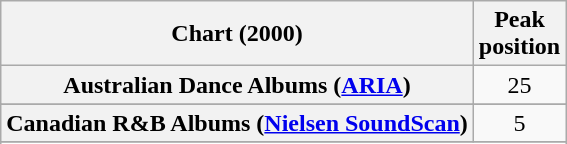<table class="wikitable sortable plainrowheaders">
<tr>
<th>Chart (2000)</th>
<th>Peak<br>position</th>
</tr>
<tr>
<th scope="row">Australian Dance Albums (<a href='#'>ARIA</a>)</th>
<td align="center">25</td>
</tr>
<tr>
</tr>
<tr>
<th scope="row">Canadian R&B Albums (<a href='#'>Nielsen SoundScan</a>)</th>
<td style="text-align:center;">5</td>
</tr>
<tr>
</tr>
<tr>
</tr>
<tr>
</tr>
<tr>
</tr>
<tr>
</tr>
<tr>
</tr>
<tr>
</tr>
</table>
